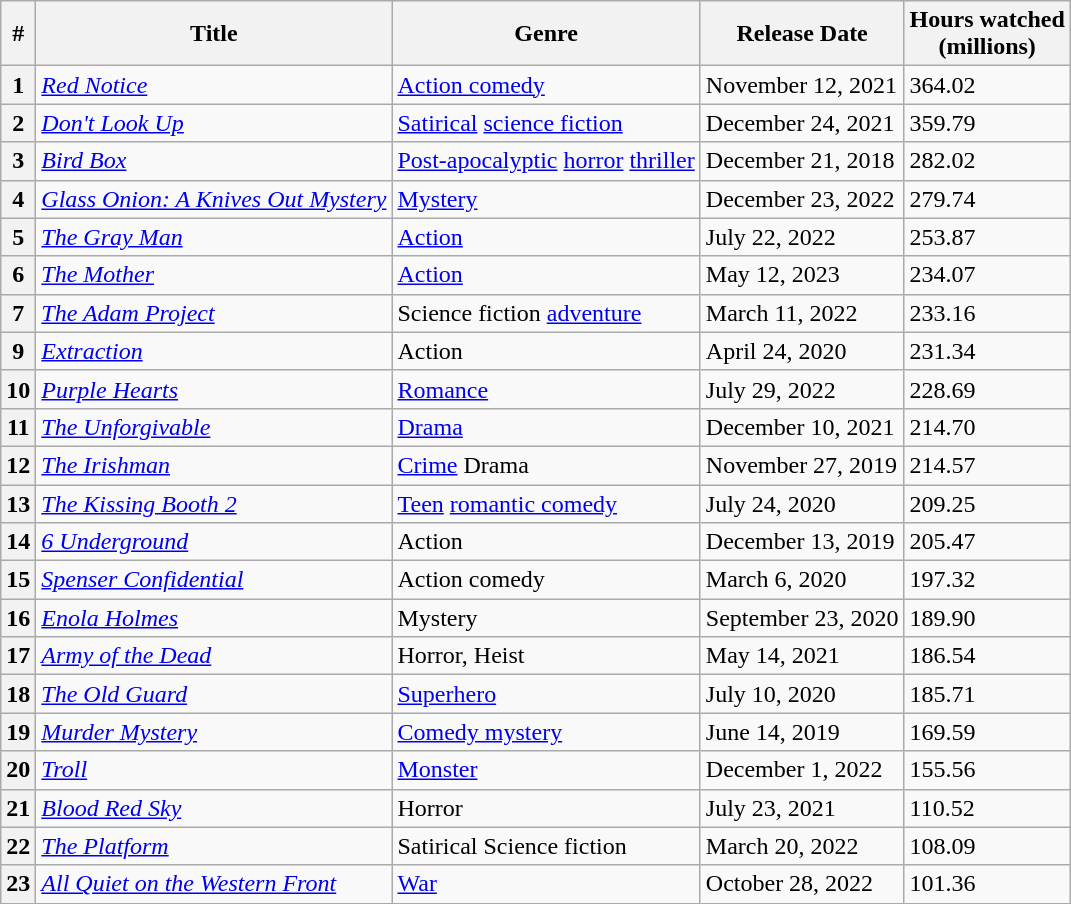<table class="wikitable sortable plainrowheaders static-row-numbers">
<tr>
<th>#</th>
<th scope="col">Title</th>
<th scope="col">Genre</th>
<th scope="col">Release Date</th>
<th scope="col">Hours watched<br>(millions)</th>
</tr>
<tr>
<th>1</th>
<td scope="row"><em><a href='#'>Red Notice</a></em></td>
<td><a href='#'>Action comedy</a></td>
<td>November 12, 2021</td>
<td>364.02</td>
</tr>
<tr>
<th>2</th>
<td scope="row"><em><a href='#'>Don't Look Up</a></em></td>
<td><a href='#'>Satirical</a> <a href='#'>science fiction</a></td>
<td>December 24, 2021</td>
<td>359.79</td>
</tr>
<tr>
<th>3</th>
<td scope="row"><em><a href='#'>Bird Box</a></em></td>
<td><a href='#'>Post-apocalyptic</a> <a href='#'>horror</a> <a href='#'>thriller</a></td>
<td>December 21, 2018</td>
<td>282.02</td>
</tr>
<tr>
<th>4</th>
<td scope="row"><em><a href='#'>Glass Onion: A Knives Out Mystery</a></em></td>
<td><a href='#'>Mystery</a></td>
<td>December 23, 2022</td>
<td>279.74</td>
</tr>
<tr>
<th>5</th>
<td scope="row"><em><a href='#'>The Gray Man</a></em></td>
<td><a href='#'>Action</a></td>
<td>July 22, 2022</td>
<td>253.87</td>
</tr>
<tr>
<th>6</th>
<td scope="row"><em><a href='#'>The Mother</a></em></td>
<td><a href='#'>Action</a></td>
<td>May 12, 2023</td>
<td>234.07</td>
</tr>
<tr>
<th>7</th>
<td scope="row"><em><a href='#'>The Adam Project</a></em></td>
<td>Science fiction <a href='#'>adventure</a></td>
<td>March 11, 2022</td>
<td>233.16</td>
</tr>
<tr>
<th>9</th>
<td scope="row"><em><a href='#'>Extraction</a></em></td>
<td>Action</td>
<td>April 24, 2020</td>
<td>231.34</td>
</tr>
<tr>
<th>10</th>
<td scope="row"><em><a href='#'>Purple Hearts</a></em></td>
<td><a href='#'>Romance</a></td>
<td>July 29, 2022</td>
<td>228.69</td>
</tr>
<tr>
<th>11</th>
<td scope="row"><em><a href='#'>The Unforgivable</a></em></td>
<td><a href='#'>Drama</a></td>
<td>December 10, 2021</td>
<td>214.70</td>
</tr>
<tr>
<th>12</th>
<td scope="row"><em><a href='#'>The Irishman</a></em></td>
<td><a href='#'>Crime</a> Drama</td>
<td>November 27, 2019</td>
<td>214.57</td>
</tr>
<tr>
<th>13</th>
<td scope="row"><em><a href='#'>The Kissing Booth 2</a></em></td>
<td><a href='#'>Teen</a> <a href='#'>romantic comedy</a></td>
<td>July 24, 2020</td>
<td>209.25</td>
</tr>
<tr>
<th>14</th>
<td scope="row"><em><a href='#'>6 Underground</a></em></td>
<td>Action</td>
<td>December 13, 2019</td>
<td>205.47</td>
</tr>
<tr>
<th>15</th>
<td scope="row"><em><a href='#'>Spenser Confidential</a></em></td>
<td>Action comedy</td>
<td>March 6, 2020</td>
<td>197.32</td>
</tr>
<tr>
<th>16</th>
<td scope="row"><em><a href='#'>Enola Holmes</a></em></td>
<td>Mystery</td>
<td>September 23, 2020</td>
<td>189.90</td>
</tr>
<tr>
<th>17</th>
<td scope="row"><em><a href='#'>Army of the Dead</a></em></td>
<td>Horror, Heist</td>
<td>May 14, 2021</td>
<td>186.54</td>
</tr>
<tr>
<th>18</th>
<td scope="row"><em><a href='#'>The Old Guard</a></em></td>
<td><a href='#'>Superhero</a></td>
<td>July 10, 2020</td>
<td>185.71</td>
</tr>
<tr>
<th>19</th>
<td scope="row"><em><a href='#'>Murder Mystery</a></em></td>
<td><a href='#'>Comedy mystery</a></td>
<td>June 14, 2019</td>
<td>169.59</td>
</tr>
<tr>
<th>20</th>
<td scope="row"><em><a href='#'>Troll</a></em></td>
<td><a href='#'>Monster</a></td>
<td>December 1, 2022</td>
<td>155.56</td>
</tr>
<tr>
<th>21</th>
<td scope="row"><em><a href='#'>Blood Red Sky</a></em></td>
<td>Horror</td>
<td>July 23, 2021</td>
<td>110.52</td>
</tr>
<tr>
<th>22</th>
<td scope="row"><a href='#'><em>The Platform</em></a></td>
<td>Satirical Science fiction</td>
<td>March 20, 2022</td>
<td>108.09</td>
</tr>
<tr>
<th>23</th>
<td scope="row"><em><a href='#'>All Quiet on the Western Front</a></em></td>
<td><a href='#'>War</a></td>
<td>October 28, 2022</td>
<td>101.36</td>
</tr>
</table>
